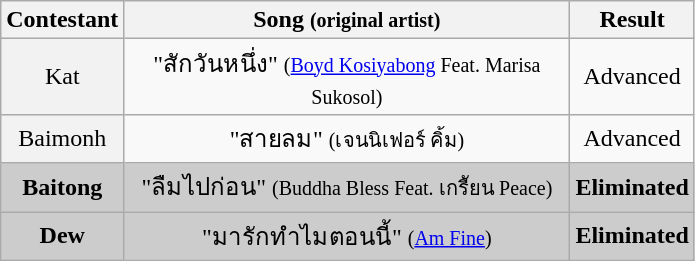<table class="wikitable" style="text-align:center;">
<tr>
<th scope="col">Contestant</th>
<th style="width:290px;" scope="col">Song <small>(original artist)</small></th>
<th scope="col">Result</th>
</tr>
<tr>
<th scope="row" style="font-weight:normal;">Kat</th>
<td>"สักวันหนึ่ง" <small>(<a href='#'>Boyd Kosiyabong</a> Feat. Marisa Sukosol)</small></td>
<td>Advanced</td>
</tr>
<tr>
<th scope="row" style="font-weight:normal;">Baimonh</th>
<td>"สายลม" <small>(เจนนิเฟอร์ คิ้ม)</small></td>
<td>Advanced</td>
</tr>
<tr style="background:#ccc;">
<th scope="row" style="background-color:#CCCCCC; font-weight:normal;"><strong>Baitong</strong></th>
<td>"ลืมไปก่อน" <small>(Buddha Bless Feat. เกรีัยน Peace)</small></td>
<td><strong>Eliminated</strong></td>
</tr>
<tr style="background:#ccc;">
<th scope="row" style="background-color:#CCCCCC; font-weight:normal;"><strong>Dew</strong></th>
<td>"มารักทำไมตอนนี้" <small>(<a href='#'>Am Fine</a>)</small></td>
<td><strong>Eliminated</strong></td>
</tr>
</table>
